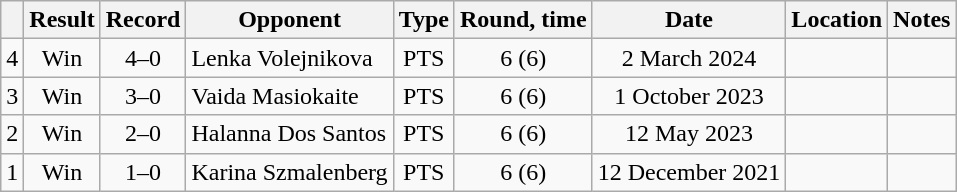<table class="wikitable" style="text-align:center">
<tr>
<th></th>
<th>Result</th>
<th>Record</th>
<th>Opponent</th>
<th>Type</th>
<th>Round, time</th>
<th>Date</th>
<th>Location</th>
<th>Notes</th>
</tr>
<tr>
<td>4</td>
<td>Win</td>
<td>4–0</td>
<td align=left>Lenka Volejnikova</td>
<td>PTS</td>
<td>6 (6)</td>
<td>2 March 2024</td>
<td align=left></td>
<td></td>
</tr>
<tr>
<td>3</td>
<td>Win</td>
<td>3–0</td>
<td align=left>Vaida Masiokaite</td>
<td>PTS</td>
<td>6 (6)</td>
<td>1 October 2023</td>
<td align=left></td>
<td></td>
</tr>
<tr>
<td>2</td>
<td>Win</td>
<td>2–0</td>
<td align=left>Halanna Dos Santos</td>
<td>PTS</td>
<td>6 (6)</td>
<td>12 May 2023</td>
<td align=left></td>
<td></td>
</tr>
<tr>
<td>1</td>
<td>Win</td>
<td>1–0</td>
<td align=left>Karina Szmalenberg</td>
<td>PTS</td>
<td>6 (6)</td>
<td>12 December 2021</td>
<td align=left></td>
<td></td>
</tr>
</table>
